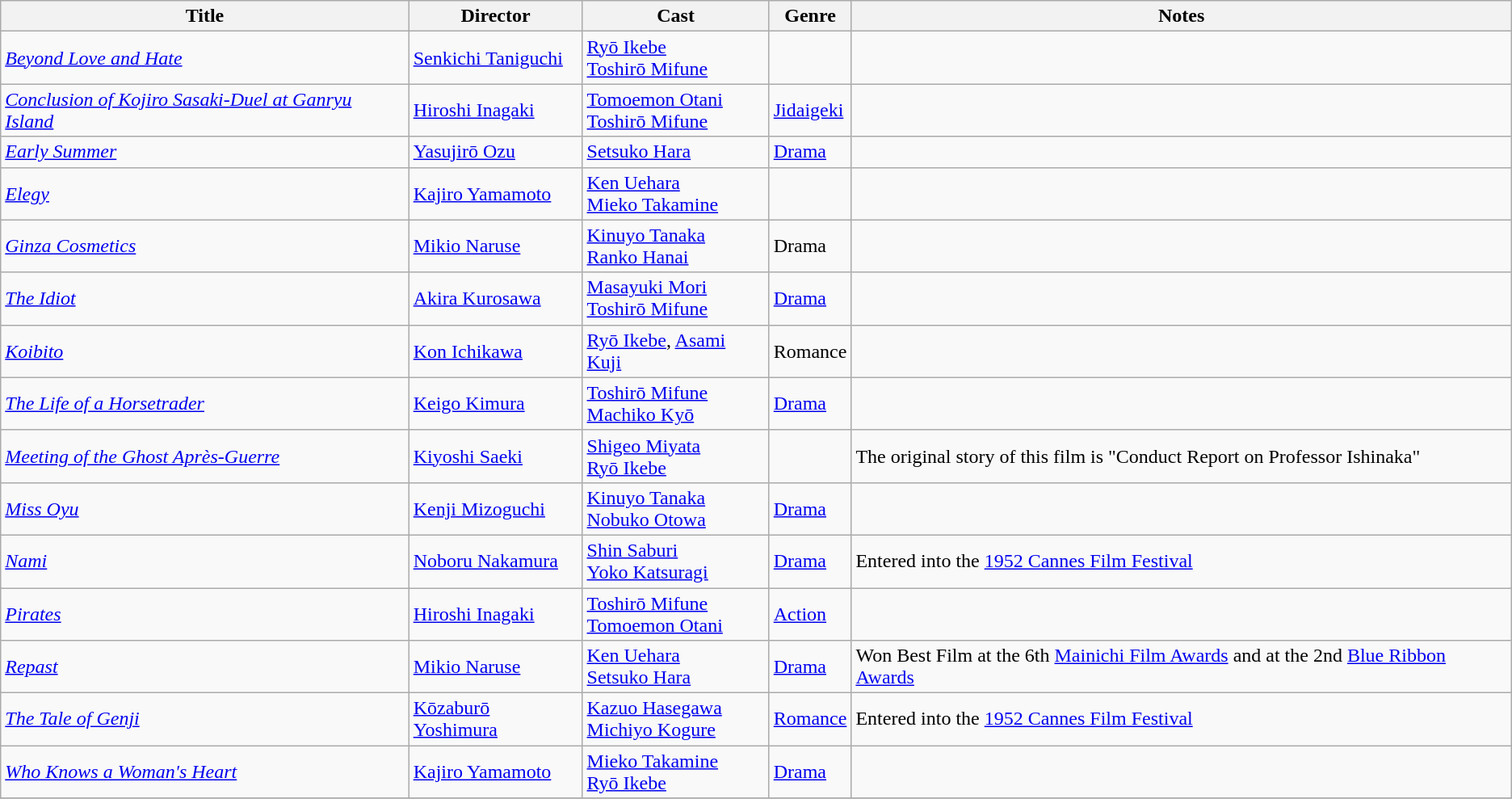<table class="wikitable sortable">
<tr>
<th>Title</th>
<th>Director</th>
<th>Cast</th>
<th>Genre</th>
<th>Notes</th>
</tr>
<tr>
<td><em><a href='#'>Beyond Love and Hate</a></em></td>
<td><a href='#'>Senkichi Taniguchi</a></td>
<td><a href='#'>Ryō Ikebe</a><br><a href='#'>Toshirō Mifune</a></td>
<td></td>
<td></td>
</tr>
<tr>
<td><em><a href='#'>Conclusion of Kojiro Sasaki-Duel at Ganryu Island</a></em></td>
<td><a href='#'>Hiroshi Inagaki</a></td>
<td><a href='#'>Tomoemon Otani</a><br><a href='#'>Toshirō Mifune</a></td>
<td><a href='#'>Jidaigeki</a></td>
<td></td>
</tr>
<tr>
<td><em><a href='#'>Early Summer</a></em></td>
<td><a href='#'>Yasujirō Ozu</a></td>
<td><a href='#'>Setsuko Hara</a></td>
<td><a href='#'>Drama</a></td>
<td></td>
</tr>
<tr>
<td><em><a href='#'>Elegy</a></em></td>
<td><a href='#'>Kajiro Yamamoto</a></td>
<td><a href='#'>Ken Uehara</a><br><a href='#'>Mieko Takamine</a></td>
<td></td>
<td></td>
</tr>
<tr>
<td><em><a href='#'>Ginza Cosmetics</a></em></td>
<td><a href='#'>Mikio Naruse</a></td>
<td><a href='#'>Kinuyo Tanaka</a><br><a href='#'>Ranko Hanai</a></td>
<td>Drama</td>
<td></td>
</tr>
<tr>
<td><em><a href='#'>The Idiot</a></em></td>
<td><a href='#'>Akira Kurosawa</a></td>
<td><a href='#'>Masayuki Mori</a><br><a href='#'>Toshirō Mifune</a></td>
<td><a href='#'>Drama</a></td>
<td></td>
</tr>
<tr>
<td><em><a href='#'>Koibito</a></em></td>
<td><a href='#'>Kon Ichikawa</a></td>
<td><a href='#'>Ryō Ikebe</a>, <a href='#'>Asami Kuji</a></td>
<td>Romance</td>
<td></td>
</tr>
<tr>
<td><em><a href='#'>The Life of a Horsetrader</a></em></td>
<td><a href='#'>Keigo Kimura</a></td>
<td><a href='#'>Toshirō Mifune</a><br><a href='#'>Machiko Kyō</a></td>
<td><a href='#'>Drama</a></td>
<td></td>
</tr>
<tr>
<td><em><a href='#'>Meeting of the Ghost Après-Guerre</a></em></td>
<td><a href='#'>Kiyoshi Saeki</a></td>
<td><a href='#'>Shigeo Miyata</a><br><a href='#'>Ryō Ikebe</a></td>
<td></td>
<td>The original story of this film is "Conduct Report on Professor Ishinaka"</td>
</tr>
<tr>
<td><em><a href='#'>Miss Oyu</a></em></td>
<td><a href='#'>Kenji Mizoguchi</a></td>
<td><a href='#'>Kinuyo Tanaka</a><br><a href='#'>Nobuko Otowa</a></td>
<td><a href='#'>Drama</a></td>
<td></td>
</tr>
<tr>
<td><em><a href='#'>Nami</a></em></td>
<td><a href='#'>Noboru Nakamura</a></td>
<td><a href='#'>Shin Saburi</a><br><a href='#'>Yoko Katsuragi</a></td>
<td><a href='#'>Drama</a></td>
<td>Entered into the <a href='#'>1952 Cannes Film Festival</a></td>
</tr>
<tr>
<td><em><a href='#'>Pirates</a></em></td>
<td><a href='#'>Hiroshi Inagaki</a></td>
<td><a href='#'>Toshirō Mifune</a><br><a href='#'>Tomoemon Otani</a></td>
<td><a href='#'>Action</a></td>
<td></td>
</tr>
<tr>
<td><em><a href='#'>Repast</a></em></td>
<td><a href='#'>Mikio Naruse</a></td>
<td><a href='#'>Ken Uehara</a><br><a href='#'>Setsuko Hara</a></td>
<td><a href='#'>Drama</a></td>
<td>Won Best Film at the 6th <a href='#'>Mainichi Film Awards</a> and at the 2nd <a href='#'>Blue Ribbon Awards</a></td>
</tr>
<tr>
<td><em><a href='#'>The Tale of Genji</a></em></td>
<td><a href='#'>Kōzaburō Yoshimura</a></td>
<td><a href='#'>Kazuo Hasegawa</a><br><a href='#'>Michiyo Kogure</a></td>
<td><a href='#'>Romance</a></td>
<td>Entered into the <a href='#'>1952 Cannes Film Festival</a></td>
</tr>
<tr>
<td><em><a href='#'>Who Knows a Woman's Heart</a></em></td>
<td><a href='#'>Kajiro Yamamoto</a></td>
<td><a href='#'>Mieko Takamine</a><br><a href='#'>Ryō Ikebe</a></td>
<td><a href='#'>Drama</a></td>
<td></td>
</tr>
<tr>
</tr>
</table>
